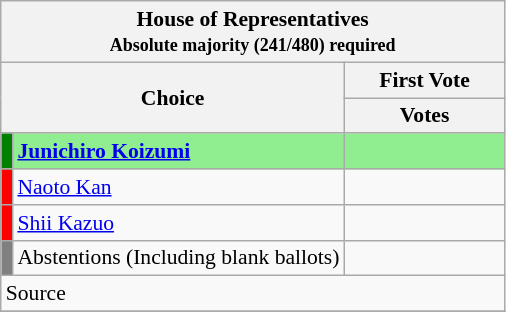<table class="wikitable" style="font-size:90%;">
<tr>
<th colspan="4">House of Representatives <br><small>Absolute majority (241/480) required</small></th>
</tr>
<tr>
<th align="left" rowspan="2" colspan="2" width="100">Choice</th>
<th colspan="2">First Vote</th>
</tr>
<tr>
<th width="100">Votes</th>
</tr>
<tr style="background:lightgreen;">
<td width="1" bgcolor="green"></td>
<td align="left"><strong><a href='#'>Junichiro Koizumi</a></strong></td>
<td></td>
</tr>
<tr>
<td bgcolor="red"></td>
<td align="left"><a href='#'>Naoto Kan</a></td>
<td></td>
</tr>
<tr>
<td bgcolor="red"></td>
<td align="left"><a href='#'>Shii Kazuo</a></td>
<td></td>
</tr>
<tr>
<td bgcolor="gray"></td>
<td align="left">Abstentions (Including blank ballots)</td>
<td></td>
</tr>
<tr>
<td colspan=3>Source </td>
</tr>
<tr>
</tr>
</table>
